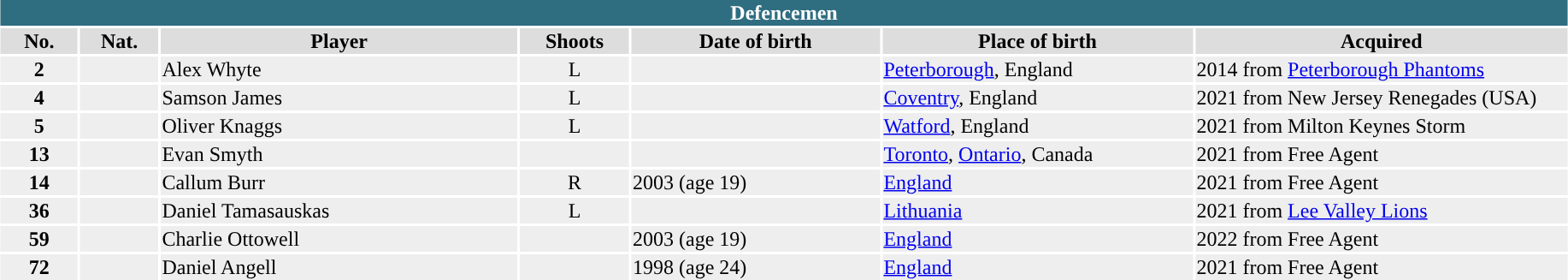<table class="toccolours"  style="width:97%; clear:both; margin:1.5em auto; text-align:center;">
<tr style="background:#ddd;">
<th colspan="11" style="background:#2f6d81; color:white;”">Defencemen</th>
</tr>
<tr style="background:#ddd;">
<th width=5%>No.</th>
<th width=5%>Nat.</th>
<th !width=22%>Player</th>
<th width=7%>Shoots</th>
<th width=16%>Date of birth</th>
<th width=20%>Place of birth</th>
<th width=24%>Acquired</th>
</tr>
<tr style="background:#eee;">
<td><strong>2</strong></td>
<td></td>
<td align=left>Alex Whyte</td>
<td>L</td>
<td align=left></td>
<td align=left><a href='#'>Peterborough</a>, England</td>
<td align=left>2014 from <a href='#'>Peterborough Phantoms</a></td>
</tr>
<tr style="background:#eee;">
<td><strong>4</strong></td>
<td></td>
<td align=left>Samson James</td>
<td>L</td>
<td align=left></td>
<td align=left><a href='#'>Coventry</a>, England</td>
<td align=left>2021 from New Jersey Renegades (USA)</td>
</tr>
<tr style="background:#eee;">
<td><strong>5</strong></td>
<td></td>
<td align=left>Oliver Knaggs</td>
<td>L</td>
<td align=left></td>
<td align=left><a href='#'>Watford</a>, England</td>
<td align=left>2021 from Milton Keynes Storm</td>
</tr>
<tr style="background:#eee;">
<td><strong>13</strong></td>
<td></td>
<td align=left>Evan Smyth</td>
<td></td>
<td align=left></td>
<td align=left><a href='#'>Toronto</a>, <a href='#'>Ontario</a>, Canada</td>
<td align=left>2021 from Free Agent</td>
</tr>
<tr style="background:#eee;">
<td><strong>14</strong></td>
<td></td>
<td align=left>Callum Burr</td>
<td>R</td>
<td align=left>2003 (age 19)</td>
<td align=left><a href='#'>England</a></td>
<td align=left>2021 from Free Agent</td>
</tr>
<tr style="background:#eee;">
<td><strong>36</strong></td>
<td></td>
<td align=left>Daniel Tamasauskas</td>
<td>L</td>
<td align=left></td>
<td align=left><a href='#'>Lithuania</a></td>
<td align=left>2021 from <a href='#'>Lee Valley Lions</a></td>
</tr>
<tr style="background:#eee;">
<td><strong>59</strong></td>
<td></td>
<td align=left>Charlie Ottowell</td>
<td></td>
<td align=left>2003 (age 19)</td>
<td align=left><a href='#'>England</a></td>
<td align=left>2022 from Free Agent</td>
</tr>
<tr style="background:#eee;">
<td><strong>72</strong></td>
<td></td>
<td align=left>Daniel Angell</td>
<td></td>
<td align=left>1998 (age 24)</td>
<td align=left><a href='#'>England</a></td>
<td align=left>2021 from Free Agent</td>
</tr>
</table>
